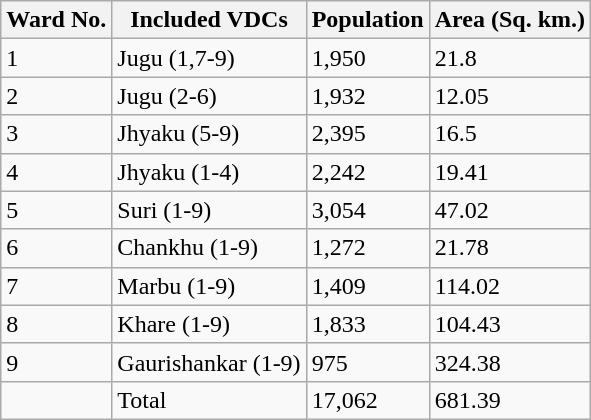<table class="wikitable">
<tr>
<th>Ward No.</th>
<th>Included VDCs</th>
<th>Population</th>
<th>Area (Sq. km.)</th>
</tr>
<tr>
<td>1</td>
<td>Jugu (1,7-9)</td>
<td>1,950</td>
<td>21.8</td>
</tr>
<tr>
<td>2</td>
<td>Jugu (2-6)</td>
<td>1,932</td>
<td>12.05</td>
</tr>
<tr>
<td>3</td>
<td>Jhyaku (5-9)</td>
<td>2,395</td>
<td>16.5</td>
</tr>
<tr>
<td>4</td>
<td>Jhyaku (1-4)</td>
<td>2,242</td>
<td>19.41</td>
</tr>
<tr>
<td>5</td>
<td>Suri (1-9)</td>
<td>3,054</td>
<td>47.02</td>
</tr>
<tr>
<td>6</td>
<td>Chankhu (1-9)</td>
<td>1,272</td>
<td>21.78</td>
</tr>
<tr>
<td>7</td>
<td>Marbu (1-9)</td>
<td>1,409</td>
<td>114.02</td>
</tr>
<tr>
<td>8</td>
<td>Khare (1-9)</td>
<td>1,833</td>
<td>104.43</td>
</tr>
<tr>
<td>9</td>
<td>Gaurishankar (1-9)</td>
<td>975</td>
<td>324.38</td>
</tr>
<tr>
<td></td>
<td>Total</td>
<td>17,062</td>
<td>681.39</td>
</tr>
</table>
